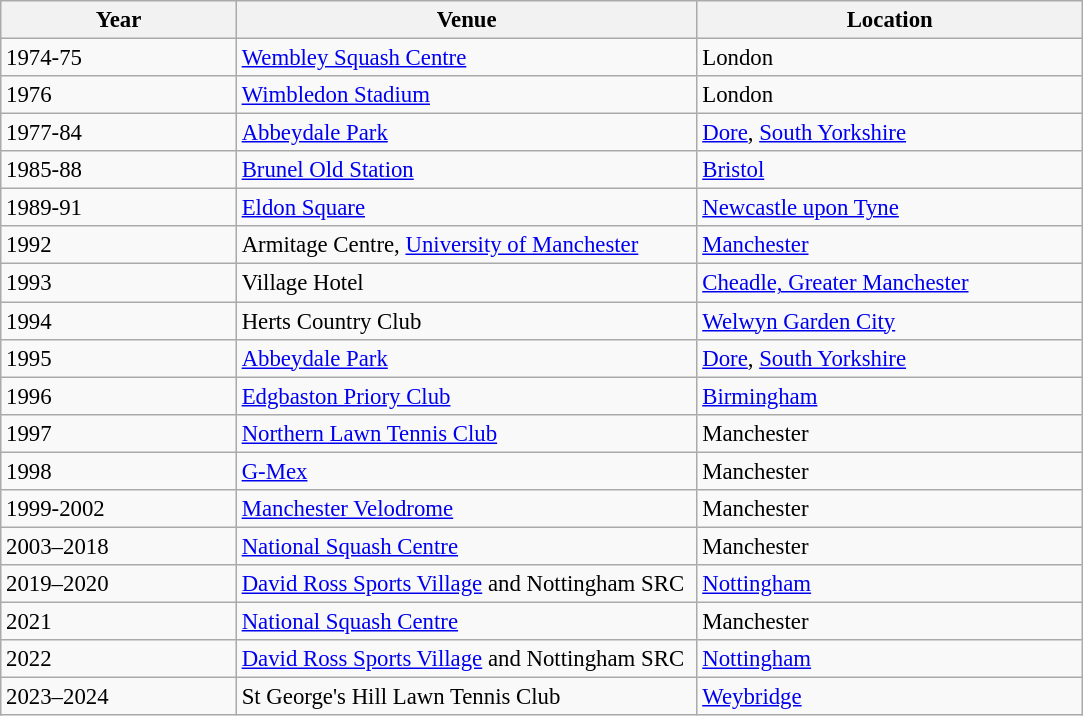<table class="wikitable" style="font-size:95%;">
<tr>
<th width="150">Year</th>
<th width="300">Venue</th>
<th width="250">Location</th>
</tr>
<tr>
<td>1974-75</td>
<td><a href='#'>Wembley Squash Centre</a></td>
<td>London</td>
</tr>
<tr>
<td>1976</td>
<td><a href='#'>Wimbledon Stadium</a></td>
<td>London</td>
</tr>
<tr>
<td>1977-84</td>
<td><a href='#'>Abbeydale Park</a></td>
<td><a href='#'>Dore</a>, <a href='#'>South Yorkshire</a></td>
</tr>
<tr>
<td>1985-88</td>
<td><a href='#'>Brunel Old Station</a></td>
<td><a href='#'>Bristol</a></td>
</tr>
<tr>
<td>1989-91</td>
<td><a href='#'>Eldon Square</a></td>
<td><a href='#'>Newcastle upon Tyne</a></td>
</tr>
<tr>
<td>1992</td>
<td>Armitage Centre, <a href='#'>University of Manchester</a></td>
<td><a href='#'>Manchester</a></td>
</tr>
<tr>
<td>1993</td>
<td>Village Hotel</td>
<td><a href='#'>Cheadle, Greater Manchester</a></td>
</tr>
<tr>
<td>1994</td>
<td>Herts Country Club</td>
<td><a href='#'>Welwyn Garden City</a></td>
</tr>
<tr>
<td>1995</td>
<td><a href='#'>Abbeydale Park</a></td>
<td><a href='#'>Dore</a>, <a href='#'>South Yorkshire</a></td>
</tr>
<tr>
<td>1996</td>
<td><a href='#'>Edgbaston Priory Club</a></td>
<td><a href='#'>Birmingham</a></td>
</tr>
<tr>
<td>1997</td>
<td><a href='#'>Northern Lawn Tennis Club</a></td>
<td>Manchester</td>
</tr>
<tr>
<td>1998</td>
<td><a href='#'>G-Mex</a></td>
<td>Manchester</td>
</tr>
<tr>
<td>1999-2002</td>
<td><a href='#'>Manchester Velodrome</a></td>
<td>Manchester</td>
</tr>
<tr>
<td>2003–2018</td>
<td><a href='#'>National Squash Centre</a></td>
<td>Manchester</td>
</tr>
<tr>
<td>2019–2020</td>
<td><a href='#'>David Ross Sports Village</a> and Nottingham SRC</td>
<td><a href='#'>Nottingham</a></td>
</tr>
<tr>
<td>2021</td>
<td><a href='#'>National Squash Centre</a></td>
<td>Manchester</td>
</tr>
<tr>
<td>2022</td>
<td><a href='#'>David Ross Sports Village</a> and Nottingham SRC</td>
<td><a href='#'>Nottingham</a></td>
</tr>
<tr>
<td>2023–2024</td>
<td>St George's Hill Lawn Tennis Club</td>
<td><a href='#'>Weybridge</a></td>
</tr>
</table>
